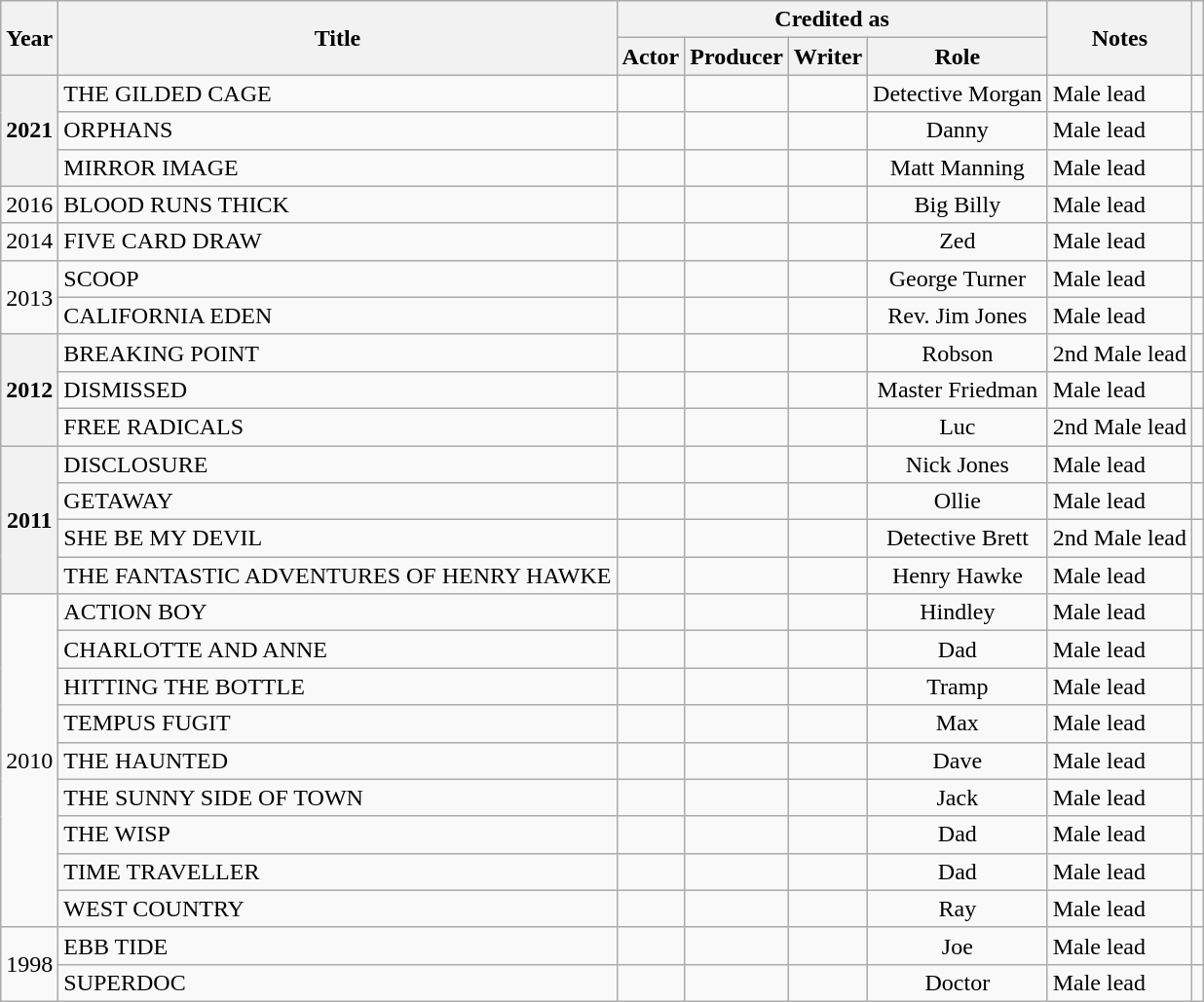<table class="wikitable sortable plainrowheaders">
<tr>
<th rowspan="2">Year</th>
<th rowspan="2">Title</th>
<th colspan="4">Credited as</th>
<th rowspan="2" class="unsortable">Notes</th>
<th rowspan="2" class="unsortable"></th>
</tr>
<tr>
<th>Actor</th>
<th>Producer</th>
<th>Writer</th>
<th>Role</th>
</tr>
<tr>
<th rowspan="3" scope="row">2021</th>
<td>THE GILDED CAGE</td>
<td></td>
<td></td>
<td></td>
<td style="text-align:center;">Detective Morgan</td>
<td>Male lead</td>
<td></td>
</tr>
<tr>
<td>ORPHANS</td>
<td></td>
<td></td>
<td></td>
<td style="text-align:center;">Danny</td>
<td>Male lead</td>
<td></td>
</tr>
<tr>
<td>MIRROR IMAGE</td>
<td></td>
<td></td>
<td></td>
<td style="text-align:center;">Matt Manning</td>
<td>Male lead</td>
<td></td>
</tr>
<tr>
<td>2016</td>
<td>BLOOD RUNS THICK</td>
<td></td>
<td></td>
<td></td>
<td style="text-align:center;">Big Billy</td>
<td>Male lead</td>
<td></td>
</tr>
<tr>
<td>2014</td>
<td>FIVE CARD DRAW</td>
<td></td>
<td></td>
<td></td>
<td style="text-align:center;">Zed</td>
<td>Male lead</td>
<td></td>
</tr>
<tr>
<td rowspan="2">2013</td>
<td SCOOP>SCOOP</td>
<td></td>
<td></td>
<td></td>
<td style="text-align:center;">George Turner</td>
<td>Male lead</td>
</tr>
<tr>
<td>CALIFORNIA EDEN</td>
<td></td>
<td></td>
<td></td>
<td style="text-align:center;">Rev. Jim Jones</td>
<td>Male lead</td>
<td></td>
</tr>
<tr>
<th rowspan="3" scope="row">2012</th>
<td>BREAKING POINT</td>
<td></td>
<td></td>
<td></td>
<td style="text-align:center;">Robson</td>
<td>2nd Male lead</td>
<td></td>
</tr>
<tr>
<td>DISMISSED</td>
<td></td>
<td></td>
<td></td>
<td style="text-align:center;">Master Friedman</td>
<td>Male lead</td>
<td></td>
</tr>
<tr>
<td>FREE RADICALS</td>
<td></td>
<td></td>
<td></td>
<td style="text-align:center;">Luc</td>
<td>2nd Male lead</td>
<td></td>
</tr>
<tr>
<th rowspan="4" scope="row">2011</th>
<td>DISCLOSURE</td>
<td></td>
<td></td>
<td></td>
<td style="text-align:center;">Nick Jones</td>
<td>Male lead</td>
<td></td>
</tr>
<tr>
<td>GETAWAY</td>
<td></td>
<td></td>
<td></td>
<td style="text-align:center;">Ollie</td>
<td>Male lead</td>
<td></td>
</tr>
<tr>
<td>SHE BE MY DEVIL</td>
<td></td>
<td></td>
<td></td>
<td style="text-align:center;">Detective Brett</td>
<td>2nd Male lead</td>
<td></td>
</tr>
<tr>
<td>THE FANTASTIC ADVENTURES OF HENRY HAWKE</td>
<td></td>
<td></td>
<td></td>
<td style="text-align:center;">Henry Hawke</td>
<td>Male lead</td>
<td></td>
</tr>
<tr>
<td rowspan="9">2010</td>
<td>ACTION BOY</td>
<td></td>
<td></td>
<td></td>
<td style="text-align:center;">Hindley</td>
<td>Male lead</td>
<td></td>
</tr>
<tr>
<td>CHARLOTTE AND ANNE</td>
<td></td>
<td></td>
<td></td>
<td style="text-align:center;">Dad</td>
<td>Male lead</td>
<td></td>
</tr>
<tr>
<td>HITTING THE BOTTLE</td>
<td></td>
<td></td>
<td></td>
<td style="text-align:center;">Tramp</td>
<td>Male lead</td>
<td></td>
</tr>
<tr>
<td>TEMPUS FUGIT</td>
<td></td>
<td></td>
<td></td>
<td style="text-align:center;">Max</td>
<td>Male lead</td>
<td></td>
</tr>
<tr>
<td>THE HAUNTED</td>
<td></td>
<td></td>
<td></td>
<td style="text-align:center;">Dave</td>
<td>Male lead</td>
<td></td>
</tr>
<tr>
<td>THE SUNNY SIDE OF TOWN</td>
<td></td>
<td></td>
<td></td>
<td style="text-align:center;">Jack</td>
<td>Male lead</td>
<td></td>
</tr>
<tr>
<td>THE WISP</td>
<td></td>
<td></td>
<td></td>
<td style="text-align:center;">Dad</td>
<td>Male lead</td>
<td></td>
</tr>
<tr>
<td>TIME TRAVELLER</td>
<td></td>
<td></td>
<td></td>
<td style="text-align:center;">Dad</td>
<td>Male lead</td>
<td></td>
</tr>
<tr>
<td>WEST COUNTRY</td>
<td></td>
<td></td>
<td></td>
<td style="text-align:center;">Ray</td>
<td>Male lead</td>
<td></td>
</tr>
<tr>
<td rowspan="2">1998</td>
<td>EBB TIDE</td>
<td></td>
<td></td>
<td></td>
<td style="text-align:center;">Joe</td>
<td>Male lead</td>
<td></td>
</tr>
<tr>
<td>SUPERDOC</td>
<td></td>
<td></td>
<td></td>
<td style="text-align:center;">Doctor</td>
<td>Male lead</td>
<td></td>
</tr>
</table>
